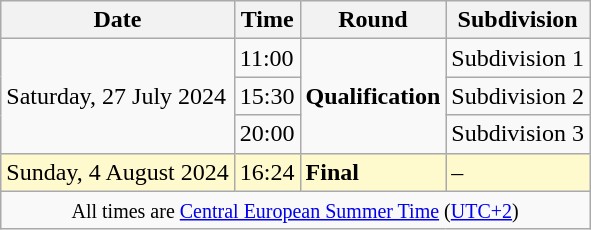<table class="wikitable">
<tr>
<th>Date</th>
<th>Time</th>
<th>Round</th>
<th>Subdivision</th>
</tr>
<tr>
<td rowspan=3>Saturday, 27 July 2024</td>
<td>11:00</td>
<td rowspan=3><strong>Qualification</strong></td>
<td>Subdivision 1</td>
</tr>
<tr>
<td>15:30</td>
<td>Subdivision 2</td>
</tr>
<tr>
<td>20:00</td>
<td>Subdivision 3</td>
</tr>
<tr style=background:lemonchiffon>
<td>Sunday, 4 August 2024</td>
<td>16:24</td>
<td><strong>Final</strong></td>
<td>–</td>
</tr>
<tr>
<td colspan=4 align=center><small>All times are <a href='#'>Central European Summer Time</a> (<a href='#'>UTC+2</a>)</small></td>
</tr>
</table>
